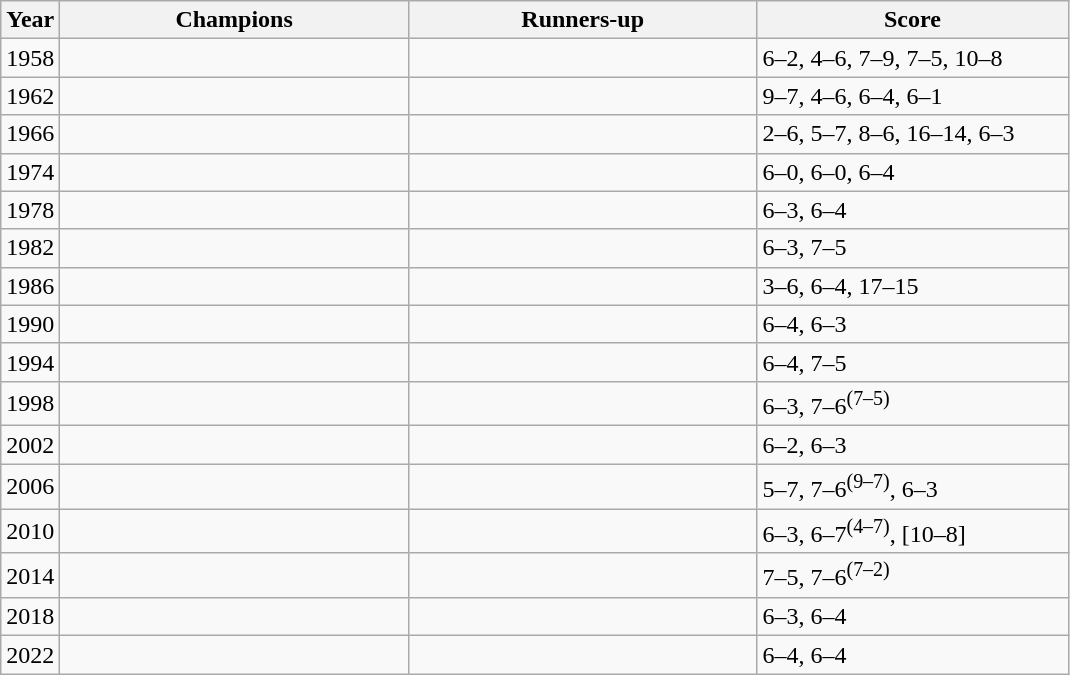<table class="sortable wikitable">
<tr>
<th>Year</th>
<th width=225>Champions</th>
<th width=225>Runners-up</th>
<th width=200 class="unsortable">Score</th>
</tr>
<tr>
<td align=center>1958</td>
<td><br></td>
<td><br></td>
<td>6–2, 4–6, 7–9, 7–5, 10–8</td>
</tr>
<tr>
<td align=center>1962</td>
<td><br></td>
<td><br></td>
<td>9–7, 4–6, 6–4, 6–1</td>
</tr>
<tr>
<td align=center>1966</td>
<td><br></td>
<td><br></td>
<td>2–6, 5–7, 8–6, 16–14, 6–3</td>
</tr>
<tr>
<td align=center>1974</td>
<td><br></td>
<td><br></td>
<td>6–0, 6–0, 6–4</td>
</tr>
<tr>
<td align=center>1978</td>
<td><br></td>
<td><br></td>
<td>6–3, 6–4</td>
</tr>
<tr>
<td align=center>1982</td>
<td><br></td>
<td><br></td>
<td>6–3, 7–5</td>
</tr>
<tr>
<td align=center>1986</td>
<td><br></td>
<td><br></td>
<td>3–6, 6–4, 17–15</td>
</tr>
<tr>
<td align=center>1990</td>
<td><br></td>
<td><br></td>
<td>6–4, 6–3</td>
</tr>
<tr>
<td align=center>1994</td>
<td><br></td>
<td><br></td>
<td>6–4, 7–5</td>
</tr>
<tr>
<td align=center>1998</td>
<td><br></td>
<td><br></td>
<td>6–3, 7–6<sup>(7–5)</sup></td>
</tr>
<tr>
<td align=center>2002</td>
<td><br></td>
<td><br></td>
<td>6–2, 6–3</td>
</tr>
<tr>
<td align=center>2006</td>
<td><br></td>
<td><br></td>
<td>5–7, 7–6<sup>(9–7)</sup>, 6–3</td>
</tr>
<tr>
<td align=center>2010</td>
<td><br></td>
<td><br></td>
<td>6–3, 6–7<sup>(4–7)</sup>, [10–8]</td>
</tr>
<tr>
<td align=center>2014</td>
<td><br></td>
<td><br></td>
<td>7–5, 7–6<sup>(7–2)</sup></td>
</tr>
<tr>
<td align=center>2018</td>
<td><br></td>
<td><br></td>
<td>6–3, 6–4</td>
</tr>
<tr>
<td align=center>2022</td>
<td><br></td>
<td><br></td>
<td>6–4, 6–4</td>
</tr>
</table>
